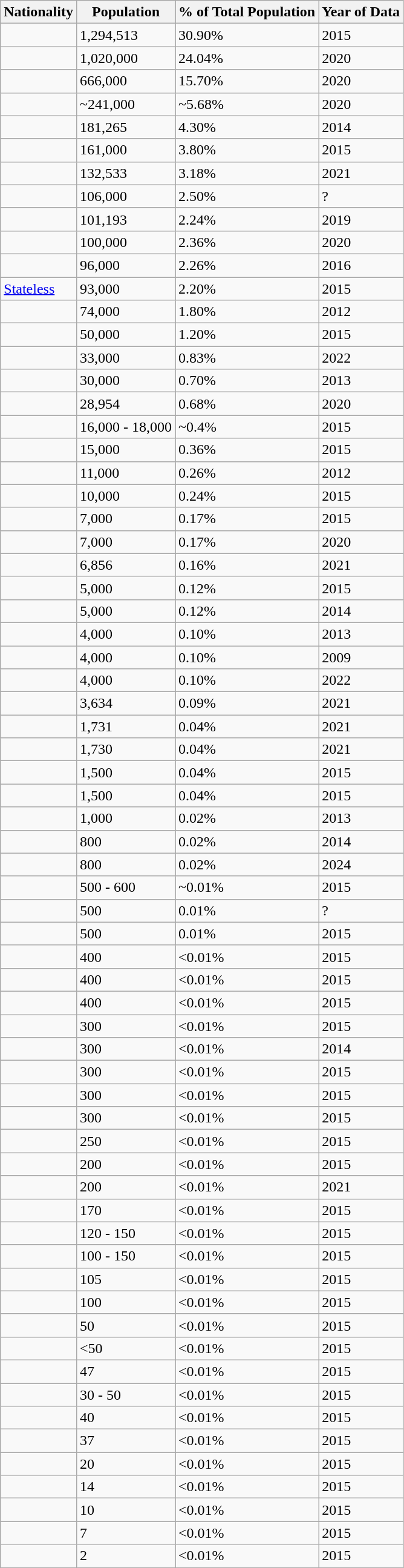<table class="wikitable classable sortable">
<tr>
<th>Nationality</th>
<th>Population</th>
<th>% of Total Population</th>
<th>Year of Data</th>
</tr>
<tr>
<td></td>
<td>1,294,513</td>
<td>30.90%</td>
<td>2015</td>
</tr>
<tr>
<td></td>
<td>1,020,000</td>
<td>24.04%</td>
<td>2020</td>
</tr>
<tr>
<td></td>
<td>666,000</td>
<td>15.70%</td>
<td>2020</td>
</tr>
<tr>
<td></td>
<td>~241,000</td>
<td>~5.68%</td>
<td>2020</td>
</tr>
<tr>
<td></td>
<td>181,265</td>
<td>4.30%</td>
<td>2014</td>
</tr>
<tr>
<td></td>
<td>161,000</td>
<td>3.80%</td>
<td>2015</td>
</tr>
<tr>
<td></td>
<td>132,533</td>
<td>3.18%</td>
<td>2021</td>
</tr>
<tr>
<td></td>
<td>106,000</td>
<td>2.50%</td>
<td>?</td>
</tr>
<tr>
<td></td>
<td>101,193</td>
<td>2.24%</td>
<td>2019</td>
</tr>
<tr>
<td></td>
<td>100,000</td>
<td>2.36%</td>
<td>2020</td>
</tr>
<tr>
<td></td>
<td>96,000</td>
<td>2.26%</td>
<td>2016</td>
</tr>
<tr>
<td><a href='#'>Stateless</a></td>
<td>93,000</td>
<td>2.20%</td>
<td>2015</td>
</tr>
<tr>
<td></td>
<td>74,000</td>
<td>1.80%</td>
<td>2012</td>
</tr>
<tr>
<td></td>
<td>50,000</td>
<td>1.20%</td>
<td>2015</td>
</tr>
<tr>
<td></td>
<td>33,000</td>
<td>0.83%</td>
<td>2022</td>
</tr>
<tr>
<td></td>
<td>30,000</td>
<td>0.70%</td>
<td>2013</td>
</tr>
<tr>
<td></td>
<td>28,954</td>
<td>0.68%</td>
<td>2020</td>
</tr>
<tr>
<td></td>
<td>16,000 - 18,000</td>
<td>~0.4%</td>
<td>2015</td>
</tr>
<tr>
<td></td>
<td>15,000</td>
<td>0.36%</td>
<td>2015</td>
</tr>
<tr>
<td></td>
<td>11,000</td>
<td>0.26%</td>
<td>2012</td>
</tr>
<tr>
<td></td>
<td>10,000</td>
<td>0.24%</td>
<td>2015</td>
</tr>
<tr>
<td></td>
<td>7,000</td>
<td>0.17%</td>
<td>2015</td>
</tr>
<tr>
<td></td>
<td>7,000</td>
<td>0.17%</td>
<td>2020</td>
</tr>
<tr>
<td></td>
<td>6,856</td>
<td>0.16%</td>
<td>2021</td>
</tr>
<tr>
<td></td>
<td>5,000</td>
<td>0.12%</td>
<td>2015</td>
</tr>
<tr>
<td></td>
<td>5,000</td>
<td>0.12%</td>
<td>2014</td>
</tr>
<tr>
<td></td>
<td>4,000</td>
<td>0.10%</td>
<td>2013</td>
</tr>
<tr>
<td></td>
<td>4,000</td>
<td>0.10%</td>
<td>2009</td>
</tr>
<tr>
<td></td>
<td>4,000</td>
<td>0.10%</td>
<td>2022</td>
</tr>
<tr>
<td></td>
<td>3,634</td>
<td>0.09%</td>
<td>2021</td>
</tr>
<tr>
<td></td>
<td>1,731</td>
<td>0.04%</td>
<td>2021</td>
</tr>
<tr>
<td></td>
<td>1,730</td>
<td>0.04%</td>
<td>2021</td>
</tr>
<tr>
<td></td>
<td>1,500</td>
<td>0.04%</td>
<td>2015</td>
</tr>
<tr>
<td></td>
<td>1,500</td>
<td>0.04%</td>
<td>2015</td>
</tr>
<tr>
<td></td>
<td>1,000</td>
<td>0.02%</td>
<td>2013</td>
</tr>
<tr>
<td></td>
<td>800</td>
<td>0.02%</td>
<td>2014</td>
</tr>
<tr>
<td></td>
<td>800</td>
<td>0.02%</td>
<td>2024</td>
</tr>
<tr>
<td></td>
<td>500 - 600</td>
<td>~0.01%</td>
<td>2015</td>
</tr>
<tr>
<td></td>
<td>500</td>
<td>0.01%</td>
<td>?</td>
</tr>
<tr>
<td></td>
<td>500</td>
<td>0.01%</td>
<td>2015</td>
</tr>
<tr>
<td></td>
<td>400</td>
<td><0.01%</td>
<td>2015</td>
</tr>
<tr>
<td></td>
<td>400</td>
<td><0.01%</td>
<td>2015</td>
</tr>
<tr>
<td></td>
<td>400</td>
<td><0.01%</td>
<td>2015</td>
</tr>
<tr>
<td></td>
<td>300</td>
<td><0.01%</td>
<td>2015</td>
</tr>
<tr>
<td></td>
<td>300</td>
<td><0.01%</td>
<td>2014</td>
</tr>
<tr>
<td></td>
<td>300</td>
<td><0.01%</td>
<td>2015</td>
</tr>
<tr>
<td></td>
<td>300</td>
<td><0.01%</td>
<td>2015</td>
</tr>
<tr>
<td></td>
<td>300</td>
<td><0.01%</td>
<td>2015</td>
</tr>
<tr>
<td></td>
<td>250</td>
<td><0.01%</td>
<td>2015</td>
</tr>
<tr>
<td></td>
<td>200</td>
<td><0.01%</td>
<td>2015</td>
</tr>
<tr>
<td></td>
<td>200</td>
<td><0.01%</td>
<td>2021</td>
</tr>
<tr>
<td></td>
<td>170</td>
<td><0.01%</td>
<td>2015</td>
</tr>
<tr>
<td></td>
<td>120 - 150</td>
<td><0.01%</td>
<td>2015</td>
</tr>
<tr>
<td></td>
<td>100 - 150</td>
<td><0.01%</td>
<td>2015</td>
</tr>
<tr>
<td></td>
<td>105</td>
<td><0.01%</td>
<td>2015</td>
</tr>
<tr>
<td></td>
<td>100</td>
<td><0.01%</td>
<td>2015</td>
</tr>
<tr>
<td></td>
<td>50</td>
<td><0.01%</td>
<td>2015</td>
</tr>
<tr>
<td></td>
<td><50</td>
<td><0.01%</td>
<td>2015</td>
</tr>
<tr>
<td></td>
<td>47</td>
<td><0.01%</td>
<td>2015</td>
</tr>
<tr>
<td></td>
<td>30 - 50</td>
<td><0.01%</td>
<td>2015</td>
</tr>
<tr>
<td></td>
<td>40</td>
<td><0.01%</td>
<td>2015</td>
</tr>
<tr>
<td></td>
<td>37</td>
<td><0.01%</td>
<td>2015</td>
</tr>
<tr>
<td></td>
<td>20</td>
<td><0.01%</td>
<td>2015</td>
</tr>
<tr>
<td></td>
<td>14</td>
<td><0.01%</td>
<td>2015</td>
</tr>
<tr>
<td></td>
<td>10</td>
<td><0.01%</td>
<td>2015</td>
</tr>
<tr>
<td></td>
<td>7</td>
<td><0.01%</td>
<td>2015</td>
</tr>
<tr>
<td></td>
<td>2</td>
<td><0.01%</td>
<td>2015</td>
</tr>
</table>
